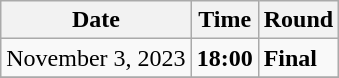<table class="wikitable">
<tr>
<th>Date</th>
<th>Time</th>
<th>Round</th>
</tr>
<tr>
<td>November 3, 2023</td>
<td><strong>18:00</strong></td>
<td><strong>Final</strong></td>
</tr>
<tr>
</tr>
</table>
